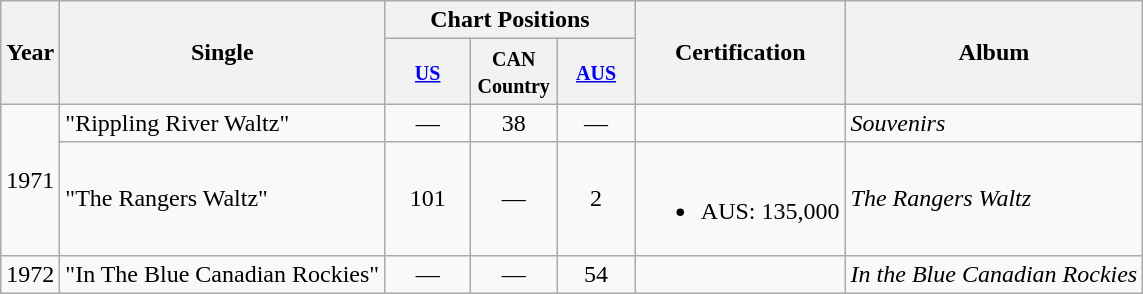<table class="wikitable">
<tr>
<th rowspan="2">Year</th>
<th rowspan="2">Single</th>
<th colspan="3">Chart Positions</th>
<th rowspan="2">Certification</th>
<th rowspan="2">Album</th>
</tr>
<tr>
<th width="50"><small><a href='#'>US</a></small><br></th>
<th width="50"><small>CAN Country</small></th>
<th width="45"><small><a href='#'>AUS</a></small></th>
</tr>
<tr>
<td rowspan="2">1971</td>
<td>"Rippling River Waltz"</td>
<td align="center">—</td>
<td align="center">38</td>
<td align="center">—</td>
<td></td>
<td><em>Souvenirs</em></td>
</tr>
<tr>
<td>"The Rangers Waltz"</td>
<td align="center">101</td>
<td align="center">—</td>
<td align="center">2</td>
<td><br><ul><li>AUS: 135,000</li></ul></td>
<td><em>The Rangers Waltz</em></td>
</tr>
<tr>
<td>1972</td>
<td>"In The Blue Canadian Rockies"</td>
<td align="center">—</td>
<td align="center">—</td>
<td align="center">54</td>
<td></td>
<td><em>In the Blue Canadian Rockies</em></td>
</tr>
</table>
